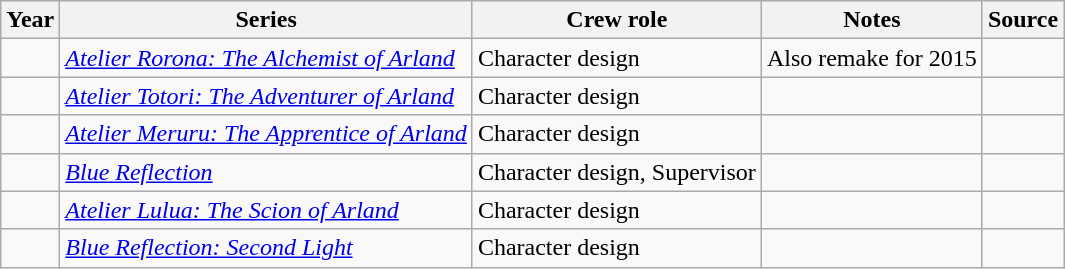<table class="wikitable sortable plainrowheaders">
<tr>
<th>Year</th>
<th>Series</th>
<th>Crew role</th>
<th class="unsortable">Notes</th>
<th class="unsortable">Source</th>
</tr>
<tr>
<td></td>
<td><em><a href='#'>Atelier Rorona: The Alchemist of Arland</a></em></td>
<td>Character design</td>
<td>Also remake for 2015</td>
<td></td>
</tr>
<tr>
<td></td>
<td><em><a href='#'>Atelier Totori: The Adventurer of Arland</a></em></td>
<td>Character design</td>
<td></td>
<td></td>
</tr>
<tr>
<td></td>
<td><em><a href='#'>Atelier Meruru: The Apprentice of Arland</a></em></td>
<td>Character design</td>
<td></td>
<td></td>
</tr>
<tr>
<td></td>
<td><em><a href='#'>Blue Reflection</a></em></td>
<td>Character design, Supervisor</td>
<td></td>
<td></td>
</tr>
<tr>
<td></td>
<td><em><a href='#'>Atelier Lulua: The Scion of Arland</a></em></td>
<td>Character design</td>
<td></td>
<td></td>
</tr>
<tr>
<td></td>
<td><em><a href='#'>Blue Reflection: Second Light</a></em></td>
<td>Character design</td>
<td></td>
<td></td>
</tr>
</table>
